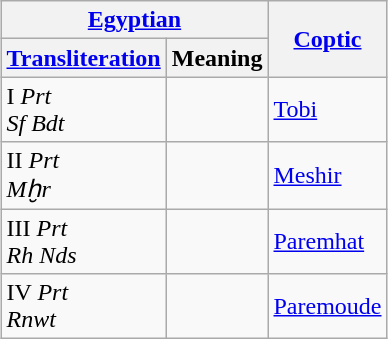<table class="wikitable" align="center" style="margin: 1em auto 1em auto" |>
<tr>
<th colspan="2"><a href='#'>Egyptian</a></th>
<th rowspan="2"><a href='#'>Coptic</a></th>
</tr>
<tr>
<th><a href='#'>Transliteration</a></th>
<th>Meaning</th>
</tr>
<tr>
<td>I <em>Prt</em><br><em>Sf Bdt</em></td>
<td><br></td>
<td><a href='#'>Tobi</a></td>
</tr>
<tr>
<td>II <em>Prt</em><br><em>Mḫr</em></td>
<td><br></td>
<td><a href='#'>Meshir</a></td>
</tr>
<tr>
<td>III <em>Prt</em><br><em>Rh Nds</em></td>
<td><br></td>
<td><a href='#'>Paremhat</a></td>
</tr>
<tr>
<td>IV <em>Prt</em><br><em>Rnwt</em></td>
<td><br></td>
<td><a href='#'>Paremoude</a></td>
</tr>
</table>
